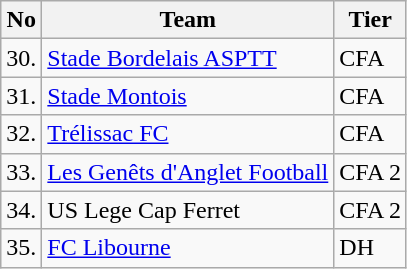<table class="wikitable" style="text-align: left">
<tr>
<th>No</th>
<th>Team</th>
<th>Tier</th>
</tr>
<tr>
<td>30.</td>
<td><a href='#'>Stade Bordelais ASPTT</a></td>
<td>CFA</td>
</tr>
<tr>
<td>31.</td>
<td><a href='#'>Stade Montois</a></td>
<td>CFA</td>
</tr>
<tr>
<td>32.</td>
<td><a href='#'>Trélissac FC</a></td>
<td>CFA</td>
</tr>
<tr>
<td>33.</td>
<td><a href='#'>Les Genêts d'Anglet Football</a></td>
<td>CFA 2</td>
</tr>
<tr>
<td>34.</td>
<td>US Lege Cap Ferret</td>
<td>CFA 2</td>
</tr>
<tr>
<td>35.</td>
<td><a href='#'>FC Libourne</a></td>
<td>DH</td>
</tr>
</table>
